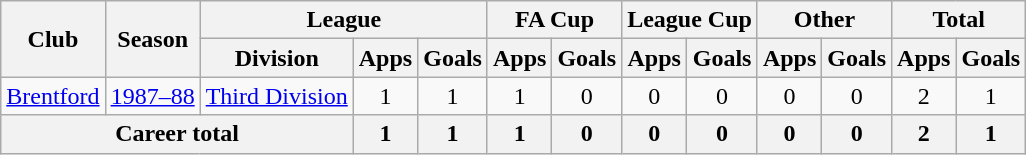<table class="wikitable" style="text-align: center;">
<tr>
<th rowspan="2">Club</th>
<th rowspan="2">Season</th>
<th colspan="3">League</th>
<th colspan="2">FA Cup</th>
<th colspan="2">League Cup</th>
<th colspan="2">Other</th>
<th colspan="2">Total</th>
</tr>
<tr>
<th>Division</th>
<th>Apps</th>
<th>Goals</th>
<th>Apps</th>
<th>Goals</th>
<th>Apps</th>
<th>Goals</th>
<th>Apps</th>
<th>Goals</th>
<th>Apps</th>
<th>Goals</th>
</tr>
<tr>
<td><a href='#'>Brentford</a></td>
<td><a href='#'>1987–88</a></td>
<td><a href='#'>Third Division</a></td>
<td>1</td>
<td>1</td>
<td>1</td>
<td>0</td>
<td>0</td>
<td>0</td>
<td>0</td>
<td>0</td>
<td>2</td>
<td>1</td>
</tr>
<tr>
<th colspan="3">Career total</th>
<th>1</th>
<th>1</th>
<th>1</th>
<th>0</th>
<th>0</th>
<th>0</th>
<th>0</th>
<th>0</th>
<th>2</th>
<th>1</th>
</tr>
</table>
